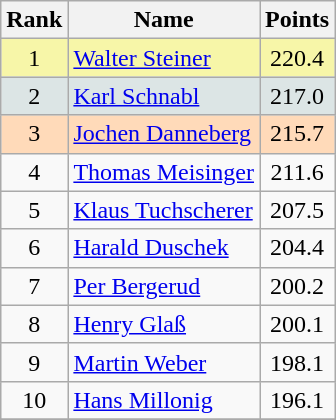<table class="wikitable sortable">
<tr>
<th align=Center>Rank</th>
<th>Name</th>
<th>Points</th>
</tr>
<tr style="background:#F7F6A8">
<td align=center>1</td>
<td> <a href='#'>Walter Steiner</a></td>
<td align=center>220.4</td>
</tr>
<tr style="background: #DCE5E5;">
<td align=center>2</td>
<td> <a href='#'>Karl Schnabl</a></td>
<td align=center>217.0</td>
</tr>
<tr style="background: #FFDAB9;">
<td align=center>3</td>
<td> <a href='#'>Jochen Danneberg</a></td>
<td align=center>215.7</td>
</tr>
<tr>
<td align=center>4</td>
<td> <a href='#'>Thomas Meisinger</a></td>
<td align=center>211.6</td>
</tr>
<tr>
<td align=center>5</td>
<td> <a href='#'>Klaus Tuchscherer</a></td>
<td align=center>207.5</td>
</tr>
<tr>
<td align=center>6</td>
<td> <a href='#'>Harald Duschek</a></td>
<td align=center>204.4</td>
</tr>
<tr>
<td align=center>7</td>
<td> <a href='#'>Per Bergerud</a></td>
<td align=center>200.2</td>
</tr>
<tr>
<td align=center>8</td>
<td> <a href='#'>Henry Glaß</a></td>
<td align=center>200.1</td>
</tr>
<tr>
<td align=center>9</td>
<td> <a href='#'>Martin Weber</a></td>
<td align=center>198.1</td>
</tr>
<tr>
<td align=center>10</td>
<td> <a href='#'>Hans Millonig</a></td>
<td align=center>196.1</td>
</tr>
<tr>
</tr>
</table>
